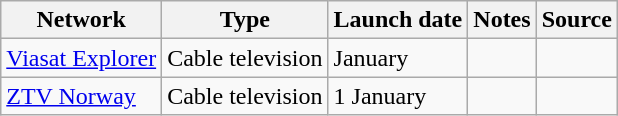<table class="wikitable sortable">
<tr>
<th>Network</th>
<th>Type</th>
<th>Launch date</th>
<th>Notes</th>
<th>Source</th>
</tr>
<tr>
<td><a href='#'>Viasat Explorer</a></td>
<td>Cable television</td>
<td>January</td>
<td></td>
<td></td>
</tr>
<tr>
<td><a href='#'>ZTV Norway</a></td>
<td>Cable television</td>
<td>1 January</td>
<td></td>
<td></td>
</tr>
</table>
